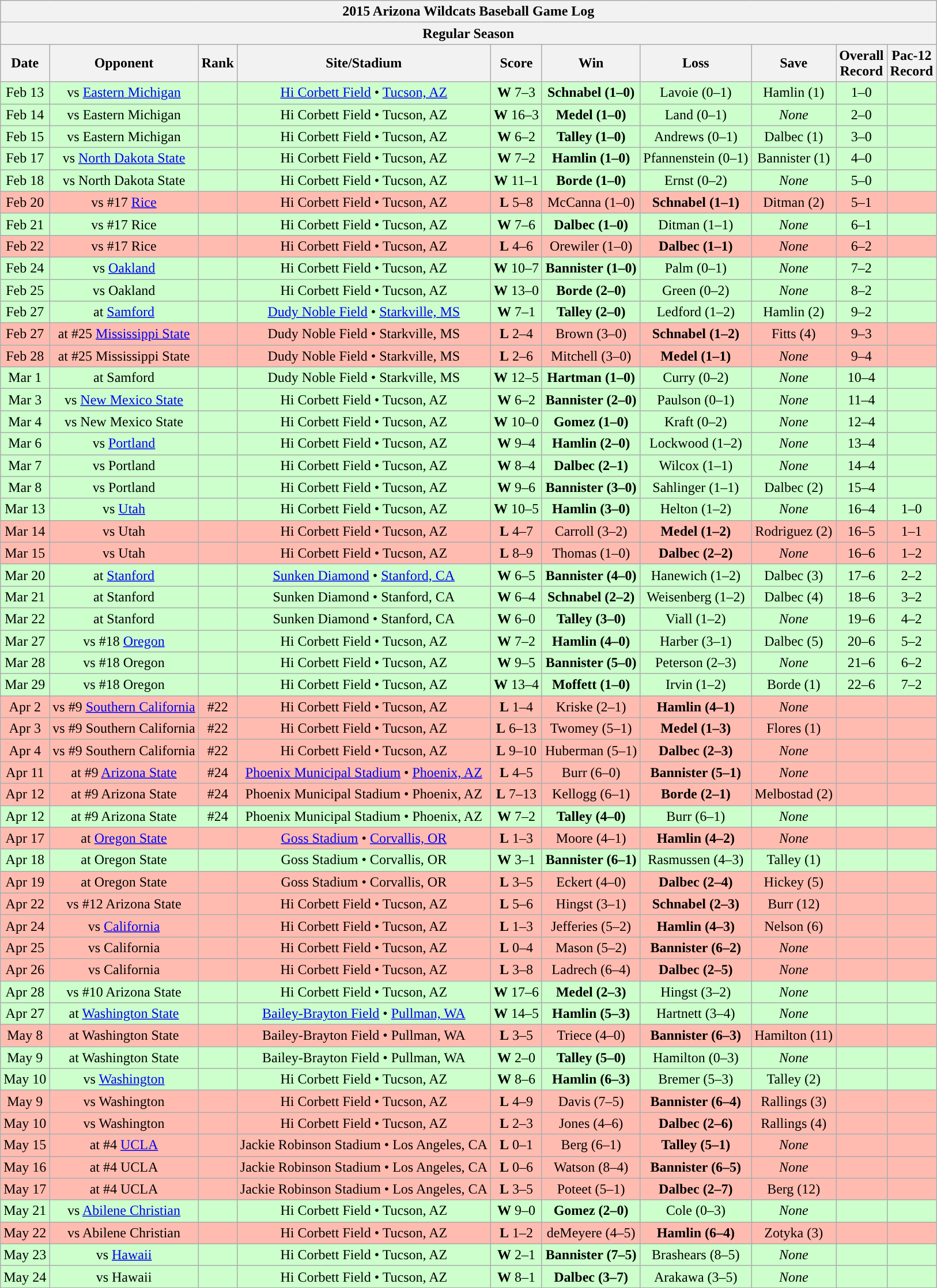<table class="wikitable">
<tr>
<th colspan="10">2015 Arizona Wildcats Baseball Game Log</th>
</tr>
<tr>
<th colspan="10">Regular Season</th>
</tr>
<tr>
<th>Date</th>
<th>Opponent</th>
<th>Rank</th>
<th>Site/Stadium</th>
<th>Score</th>
<th>Win</th>
<th>Loss</th>
<th>Save</th>
<th>Overall<br>Record</th>
<th>Pac-12<br>Record</th>
</tr>
<tr bgcolor="ccffcc" align="center">
<td>Feb 13</td>
<td>vs <a href='#'>Eastern Michigan</a></td>
<td></td>
<td><a href='#'>Hi Corbett Field</a> • <a href='#'>Tucson, AZ</a></td>
<td><strong>W</strong> 7–3</td>
<td><strong>Schnabel (1–0)</strong></td>
<td>Lavoie (0–1)</td>
<td>Hamlin (1)</td>
<td>1–0</td>
<td></td>
</tr>
<tr bgcolor="ccffcc" align="center">
<td>Feb 14</td>
<td>vs Eastern Michigan</td>
<td></td>
<td>Hi Corbett Field • Tucson, AZ</td>
<td><strong>W</strong> 16–3</td>
<td><strong>Medel (1–0)</strong></td>
<td>Land (0–1)</td>
<td><em>None</em></td>
<td>2–0</td>
<td></td>
</tr>
<tr bgcolor="ccffcc" align="center">
<td>Feb 15</td>
<td>vs Eastern Michigan</td>
<td></td>
<td>Hi Corbett Field • Tucson, AZ</td>
<td><strong>W</strong> 6–2</td>
<td><strong>Talley (1–0)</strong></td>
<td>Andrews (0–1)</td>
<td>Dalbec (1)</td>
<td>3–0</td>
<td></td>
</tr>
<tr bgcolor="ccffcc" align="center">
<td>Feb 17</td>
<td>vs <a href='#'>North Dakota State</a></td>
<td></td>
<td>Hi Corbett Field • Tucson, AZ</td>
<td><strong>W</strong> 7–2</td>
<td><strong>Hamlin (1–0)</strong></td>
<td>Pfannenstein (0–1)</td>
<td>Bannister (1)</td>
<td>4–0</td>
<td></td>
</tr>
<tr bgcolor="ccffcc" align="center">
<td>Feb 18</td>
<td>vs North Dakota State</td>
<td></td>
<td>Hi Corbett Field • Tucson, AZ</td>
<td><strong>W</strong> 11–1</td>
<td><strong>Borde (1–0)</strong></td>
<td>Ernst (0–2)</td>
<td><em>None</em></td>
<td>5–0</td>
<td></td>
</tr>
<tr bgcolor="ffbbb" align="center">
<td>Feb 20</td>
<td>vs #17 <a href='#'>Rice</a></td>
<td></td>
<td>Hi Corbett Field • Tucson, AZ</td>
<td><strong>L</strong> 5–8</td>
<td>McCanna (1–0)</td>
<td><strong>Schnabel (1–1)</strong></td>
<td>Ditman (2)</td>
<td>5–1</td>
<td></td>
</tr>
<tr bgcolor="ccffcc" align="center">
<td>Feb 21</td>
<td>vs #17 Rice</td>
<td></td>
<td>Hi Corbett Field • Tucson, AZ</td>
<td><strong>W</strong> 7–6</td>
<td><strong>Dalbec (1–0)</strong></td>
<td>Ditman (1–1)</td>
<td><em>None</em></td>
<td>6–1</td>
<td></td>
</tr>
<tr bgcolor="ffbbb" align="center">
<td>Feb 22</td>
<td>vs #17 Rice</td>
<td></td>
<td>Hi Corbett Field • Tucson, AZ</td>
<td><strong>L</strong> 4–6</td>
<td>Orewiler (1–0)</td>
<td><strong>Dalbec (1–1)</strong></td>
<td><em>None</em></td>
<td>6–2</td>
<td></td>
</tr>
<tr bgcolor="ccffcc" align="center">
<td>Feb 24</td>
<td>vs <a href='#'>Oakland</a></td>
<td></td>
<td>Hi Corbett Field • Tucson, AZ</td>
<td><strong>W</strong> 10–7</td>
<td><strong>Bannister (1–0)</strong></td>
<td>Palm (0–1)</td>
<td><em>None</em></td>
<td>7–2</td>
<td></td>
</tr>
<tr bgcolor="ccffcc" align="center">
<td>Feb 25</td>
<td>vs Oakland</td>
<td></td>
<td>Hi Corbett Field • Tucson, AZ</td>
<td><strong>W</strong> 13–0</td>
<td><strong>Borde (2–0)</strong></td>
<td>Green (0–2)</td>
<td><em>None</em></td>
<td>8–2</td>
<td></td>
</tr>
<tr bgcolor="ccffcc" align="center">
<td>Feb 27</td>
<td>at <a href='#'>Samford</a></td>
<td></td>
<td><a href='#'>Dudy Noble Field</a> • <a href='#'>Starkville, MS</a></td>
<td><strong>W</strong> 7–1</td>
<td><strong>Talley (2–0)</strong></td>
<td>Ledford (1–2)</td>
<td>Hamlin (2)</td>
<td>9–2</td>
<td></td>
</tr>
<tr bgcolor="ffbbb" align="center">
<td>Feb 27</td>
<td>at #25 <a href='#'>Mississippi State</a></td>
<td></td>
<td>Dudy Noble Field • Starkville, MS</td>
<td><strong>L</strong> 2–4</td>
<td>Brown (3–0)</td>
<td><strong>Schnabel (1–2)</strong></td>
<td>Fitts (4)</td>
<td>9–3</td>
<td></td>
</tr>
<tr bgcolor="ffbbb" align="center">
<td>Feb 28</td>
<td>at #25 Mississippi State</td>
<td></td>
<td>Dudy Noble Field • Starkville, MS</td>
<td><strong>L</strong> 2–6</td>
<td>Mitchell (3–0)</td>
<td><strong>Medel (1–1)</strong></td>
<td><em>None</em></td>
<td>9–4</td>
<td></td>
</tr>
<tr bgcolor="ccffcc" align="center">
<td>Mar 1</td>
<td>at Samford</td>
<td></td>
<td>Dudy Noble Field • Starkville, MS</td>
<td><strong>W</strong> 12–5</td>
<td><strong>Hartman (1–0)</strong></td>
<td>Curry (0–2)</td>
<td><em>None</em></td>
<td>10–4</td>
<td></td>
</tr>
<tr bgcolor="ccffcc" align="center">
<td>Mar 3</td>
<td>vs <a href='#'>New Mexico State</a></td>
<td></td>
<td>Hi Corbett Field • Tucson, AZ</td>
<td><strong>W</strong> 6–2</td>
<td><strong>Bannister (2–0)</strong></td>
<td>Paulson (0–1)</td>
<td><em>None</em></td>
<td>11–4</td>
<td></td>
</tr>
<tr bgcolor="ccffcc" align="center">
<td>Mar 4</td>
<td>vs New Mexico State</td>
<td></td>
<td>Hi Corbett Field • Tucson, AZ</td>
<td><strong>W</strong> 10–0</td>
<td><strong>Gomez (1–0)</strong></td>
<td>Kraft (0–2)</td>
<td><em>None</em></td>
<td>12–4</td>
<td></td>
</tr>
<tr bgcolor="ccffcc" align="center">
<td>Mar 6</td>
<td>vs <a href='#'>Portland</a></td>
<td></td>
<td>Hi Corbett Field • Tucson, AZ</td>
<td><strong>W</strong> 9–4</td>
<td><strong>Hamlin (2–0)</strong></td>
<td>Lockwood (1–2)</td>
<td><em>None</em></td>
<td>13–4</td>
<td></td>
</tr>
<tr bgcolor="ccffcc" align="center">
<td>Mar 7</td>
<td>vs Portland</td>
<td></td>
<td>Hi Corbett Field • Tucson, AZ</td>
<td><strong>W</strong> 8–4</td>
<td><strong>Dalbec (2–1)</strong></td>
<td>Wilcox (1–1)</td>
<td><em>None</em></td>
<td>14–4</td>
<td></td>
</tr>
<tr bgcolor="ccffcc" align="center">
<td>Mar 8</td>
<td>vs Portland</td>
<td></td>
<td>Hi Corbett Field • Tucson, AZ</td>
<td><strong>W</strong> 9–6</td>
<td><strong>Bannister (3–0)</strong></td>
<td>Sahlinger (1–1)</td>
<td>Dalbec (2)</td>
<td>15–4</td>
<td></td>
</tr>
<tr bgcolor="ccffcc" align="center">
<td>Mar 13</td>
<td>vs <a href='#'>Utah</a></td>
<td></td>
<td>Hi Corbett Field • Tucson, AZ</td>
<td><strong>W</strong> 10–5</td>
<td><strong>Hamlin (3–0)</strong></td>
<td>Helton (1–2)</td>
<td><em>None</em></td>
<td>16–4</td>
<td>1–0</td>
</tr>
<tr bgcolor="ffbbb" align="center">
<td>Mar 14</td>
<td>vs Utah</td>
<td></td>
<td>Hi Corbett Field • Tucson, AZ</td>
<td><strong>L</strong> 4–7</td>
<td>Carroll (3–2)</td>
<td><strong>Medel (1–2)</strong></td>
<td>Rodriguez (2)</td>
<td>16–5</td>
<td>1–1</td>
</tr>
<tr bgcolor="ffbbb" align="center">
<td>Mar 15</td>
<td>vs Utah</td>
<td></td>
<td>Hi Corbett Field • Tucson, AZ</td>
<td><strong>L</strong> 8–9</td>
<td>Thomas (1–0)</td>
<td><strong>Dalbec (2–2)</strong></td>
<td><em>None</em></td>
<td>16–6</td>
<td>1–2</td>
</tr>
<tr bgcolor="ccffcc" align="center">
<td>Mar 20</td>
<td>at <a href='#'>Stanford</a></td>
<td></td>
<td><a href='#'>Sunken Diamond</a> • <a href='#'>Stanford, CA</a></td>
<td><strong>W</strong> 6–5</td>
<td><strong>Bannister (4–0)</strong></td>
<td>Hanewich (1–2)</td>
<td>Dalbec (3)</td>
<td>17–6</td>
<td>2–2</td>
</tr>
<tr bgcolor="ccffcc" align="center">
<td>Mar 21</td>
<td>at Stanford</td>
<td></td>
<td>Sunken Diamond • Stanford, CA</td>
<td><strong>W</strong> 6–4</td>
<td><strong>Schnabel (2–2)</strong></td>
<td>Weisenberg (1–2)</td>
<td>Dalbec (4)</td>
<td>18–6</td>
<td>3–2</td>
</tr>
<tr bgcolor="ccffcc" align="center">
<td>Mar 22</td>
<td>at Stanford</td>
<td></td>
<td>Sunken Diamond • Stanford, CA</td>
<td><strong>W</strong> 6–0</td>
<td><strong>Talley (3–0)</strong></td>
<td>Viall (1–2)</td>
<td><em>None</em></td>
<td>19–6</td>
<td>4–2</td>
</tr>
<tr bgcolor="ccffcc" align="center">
<td>Mar 27</td>
<td>vs #18 <a href='#'>Oregon</a></td>
<td></td>
<td>Hi Corbett Field • Tucson, AZ</td>
<td><strong>W</strong> 7–2</td>
<td><strong>Hamlin (4–0)</strong></td>
<td>Harber (3–1)</td>
<td>Dalbec (5)</td>
<td>20–6</td>
<td>5–2</td>
</tr>
<tr bgcolor="ccffcc" align="center">
<td>Mar 28</td>
<td>vs #18 Oregon</td>
<td></td>
<td>Hi Corbett Field • Tucson, AZ</td>
<td><strong>W</strong> 9–5</td>
<td><strong>Bannister (5–0)</strong></td>
<td>Peterson (2–3)</td>
<td><em>None</em></td>
<td>21–6</td>
<td>6–2</td>
</tr>
<tr bgcolor="ccffcc" align="center">
<td>Mar 29</td>
<td>vs #18 Oregon</td>
<td></td>
<td>Hi Corbett Field • Tucson, AZ</td>
<td><strong>W</strong> 13–4</td>
<td><strong>Moffett (1–0)</strong></td>
<td>Irvin (1–2)</td>
<td>Borde (1)</td>
<td>22–6</td>
<td>7–2</td>
</tr>
<tr bgcolor="ffbbb" align="center">
<td>Apr 2</td>
<td>vs #9 <a href='#'>Southern California</a></td>
<td>#22</td>
<td>Hi Corbett Field • Tucson, AZ</td>
<td><strong>L</strong> 1–4</td>
<td>Kriske (2–1)</td>
<td><strong>Hamlin (4–1)</strong></td>
<td><em>None</em></td>
<td></td>
<td></td>
</tr>
<tr bgcolor="ffbbb" align="center">
<td>Apr 3</td>
<td>vs #9 Southern California</td>
<td>#22</td>
<td>Hi Corbett Field • Tucson, AZ</td>
<td><strong>L</strong> 6–13</td>
<td>Twomey (5–1)</td>
<td><strong>Medel (1–3)</strong></td>
<td>Flores (1)</td>
<td></td>
<td></td>
</tr>
<tr bgcolor="ffbbb" align="center">
<td>Apr 4</td>
<td>vs #9 Southern California</td>
<td>#22</td>
<td>Hi Corbett Field • Tucson, AZ</td>
<td><strong>L</strong> 9–10</td>
<td>Huberman (5–1)</td>
<td><strong>Dalbec (2–3)</strong></td>
<td><em>None</em></td>
<td></td>
<td></td>
</tr>
<tr bgcolor="ffbbb" align="center">
<td>Apr 11</td>
<td>at #9 <a href='#'>Arizona State</a></td>
<td>#24</td>
<td><a href='#'>Phoenix Municipal Stadium</a> • <a href='#'>Phoenix, AZ</a></td>
<td><strong>L</strong> 4–5</td>
<td>Burr (6–0)</td>
<td><strong>Bannister (5–1)</strong></td>
<td><em>None</em></td>
<td></td>
<td></td>
</tr>
<tr bgcolor="ffbbb" align="center">
<td>Apr 12</td>
<td>at #9 Arizona State</td>
<td>#24</td>
<td>Phoenix Municipal Stadium • Phoenix, AZ</td>
<td><strong>L</strong> 7–13</td>
<td>Kellogg (6–1)</td>
<td><strong>Borde (2–1)</strong></td>
<td>Melbostad (2)</td>
<td></td>
<td></td>
</tr>
<tr bgcolor="ccffcc" align="center">
<td>Apr 12</td>
<td>at #9 Arizona State</td>
<td>#24</td>
<td>Phoenix Municipal Stadium • Phoenix, AZ</td>
<td><strong>W</strong> 7–2</td>
<td><strong>Talley (4–0)</strong></td>
<td>Burr (6–1)</td>
<td><em>None</em></td>
<td></td>
<td></td>
</tr>
<tr bgcolor="ffbbb" align="center">
<td>Apr 17</td>
<td>at <a href='#'>Oregon State</a></td>
<td></td>
<td><a href='#'>Goss Stadium</a> • <a href='#'>Corvallis, OR</a></td>
<td><strong>L</strong> 1–3</td>
<td>Moore (4–1)</td>
<td><strong>Hamlin (4–2)</strong></td>
<td><em>None</em></td>
<td></td>
<td></td>
</tr>
<tr bgcolor="ccffcc" align="center">
<td>Apr 18</td>
<td>at Oregon State</td>
<td></td>
<td>Goss Stadium • Corvallis, OR</td>
<td><strong>W</strong> 3–1</td>
<td><strong>Bannister (6–1)</strong></td>
<td>Rasmussen (4–3)</td>
<td>Talley (1)</td>
<td></td>
<td></td>
</tr>
<tr bgcolor="ffbbb" align="center">
<td>Apr 19</td>
<td>at Oregon State</td>
<td></td>
<td>Goss Stadium • Corvallis, OR</td>
<td><strong>L</strong> 3–5</td>
<td>Eckert (4–0)</td>
<td><strong>Dalbec (2–4)</strong></td>
<td>Hickey (5)</td>
<td></td>
<td></td>
</tr>
<tr bgcolor="ffbbb" align="center">
<td>Apr 22</td>
<td>vs #12 Arizona State</td>
<td></td>
<td>Hi Corbett Field • Tucson, AZ</td>
<td><strong>L</strong> 5–6</td>
<td>Hingst (3–1)</td>
<td><strong>Schnabel (2–3)</strong></td>
<td>Burr (12)</td>
<td></td>
<td></td>
</tr>
<tr bgcolor="ffbbb" align="center">
<td>Apr 24</td>
<td>vs <a href='#'>California</a></td>
<td></td>
<td>Hi Corbett Field • Tucson, AZ</td>
<td><strong>L</strong> 1–3</td>
<td>Jefferies (5–2)</td>
<td><strong>Hamlin (4–3)</strong></td>
<td>Nelson (6)</td>
<td></td>
<td></td>
</tr>
<tr bgcolor="ffbbb" align="center">
<td>Apr 25</td>
<td>vs California</td>
<td></td>
<td>Hi Corbett Field • Tucson, AZ</td>
<td><strong>L</strong> 0–4</td>
<td>Mason (5–2)</td>
<td><strong>Bannister (6–2)</strong></td>
<td><em>None</em></td>
<td></td>
<td></td>
</tr>
<tr bgcolor="ffbbb" align="center">
<td>Apr 26</td>
<td>vs California</td>
<td></td>
<td>Hi Corbett Field • Tucson, AZ</td>
<td><strong>L</strong> 3–8</td>
<td>Ladrech (6–4)</td>
<td><strong>Dalbec (2–5)</strong></td>
<td><em>None</em></td>
<td></td>
<td></td>
</tr>
<tr bgcolor="ccffcc" align="center">
<td>Apr 28</td>
<td>vs #10 Arizona State</td>
<td></td>
<td>Hi Corbett Field • Tucson, AZ</td>
<td><strong>W</strong> 17–6</td>
<td><strong>Medel (2–3)</strong></td>
<td>Hingst (3–2)</td>
<td><em>None</em></td>
<td></td>
<td></td>
</tr>
<tr bgcolor="ccffcc" align="center">
<td>Apr 27</td>
<td>at <a href='#'>Washington State</a></td>
<td></td>
<td><a href='#'>Bailey-Brayton Field</a> • <a href='#'>Pullman, WA</a></td>
<td><strong>W</strong> 14–5</td>
<td><strong>Hamlin (5–3)</strong></td>
<td>Hartnett (3–4)</td>
<td><em>None</em></td>
<td></td>
<td></td>
</tr>
<tr bgcolor="ffbbb" align="center">
<td>May 8</td>
<td>at Washington State</td>
<td></td>
<td>Bailey-Brayton Field • Pullman, WA</td>
<td><strong>L</strong> 3–5</td>
<td>Triece (4–0)</td>
<td><strong>Bannister (6–3)</strong></td>
<td>Hamilton (11)</td>
<td></td>
<td></td>
</tr>
<tr bgcolor="ccffcc" align="center">
<td>May 9</td>
<td>at Washington State</td>
<td></td>
<td>Bailey-Brayton Field • Pullman, WA</td>
<td><strong>W</strong> 2–0</td>
<td><strong>Talley (5–0)</strong></td>
<td>Hamilton (0–3)</td>
<td><em>None</em></td>
<td></td>
<td></td>
</tr>
<tr bgcolor="ccffcc" align="center">
<td>May 10</td>
<td>vs <a href='#'>Washington</a></td>
<td></td>
<td>Hi Corbett Field • Tucson, AZ</td>
<td><strong>W</strong> 8–6</td>
<td><strong>Hamlin (6–3)</strong></td>
<td>Bremer (5–3)</td>
<td>Talley (2)</td>
<td></td>
<td></td>
</tr>
<tr bgcolor="ffbbb" align="center">
<td>May 9</td>
<td>vs Washington</td>
<td></td>
<td>Hi Corbett Field • Tucson, AZ</td>
<td><strong>L</strong> 4–9</td>
<td>Davis (7–5)</td>
<td><strong>Bannister (6–4)</strong></td>
<td>Rallings (3)</td>
<td></td>
<td></td>
</tr>
<tr bgcolor="ffbbb" align="center">
<td>May 10</td>
<td>vs Washington</td>
<td></td>
<td>Hi Corbett Field • Tucson, AZ</td>
<td><strong>L</strong> 2–3</td>
<td>Jones (4–6)</td>
<td><strong>Dalbec (2–6)</strong></td>
<td>Rallings (4)</td>
<td></td>
<td></td>
</tr>
<tr bgcolor="ffbbb" align="center">
<td>May 15</td>
<td>at #4 <a href='#'>UCLA</a></td>
<td></td>
<td>Jackie Robinson Stadium • Los Angeles, CA</td>
<td><strong>L</strong> 0–1</td>
<td>Berg (6–1)</td>
<td><strong>Talley (5–1)</strong></td>
<td><em>None</em></td>
<td></td>
<td></td>
</tr>
<tr bgcolor="ffbbb" align="center">
<td>May 16</td>
<td>at #4 UCLA</td>
<td></td>
<td>Jackie Robinson Stadium • Los Angeles, CA</td>
<td><strong>L</strong> 0–6</td>
<td>Watson (8–4)</td>
<td><strong>Bannister (6–5)</strong></td>
<td><em>None</em></td>
<td></td>
<td></td>
</tr>
<tr bgcolor="ffbbb" align="center">
<td>May 17</td>
<td>at #4 UCLA</td>
<td></td>
<td>Jackie Robinson Stadium • Los Angeles, CA</td>
<td><strong>L</strong> 3–5</td>
<td>Poteet (5–1)</td>
<td><strong>Dalbec (2–7)</strong></td>
<td>Berg (12)</td>
<td></td>
<td></td>
</tr>
<tr bgcolor="ccffcc" align="center">
<td>May 21</td>
<td>vs <a href='#'>Abilene Christian</a></td>
<td></td>
<td>Hi Corbett Field • Tucson, AZ</td>
<td><strong>W</strong> 9–0</td>
<td><strong>Gomez (2–0)</strong></td>
<td>Cole (0–3)</td>
<td><em>None</em></td>
<td></td>
<td></td>
</tr>
<tr bgcolor="ffbbb" align="center">
<td>May 22</td>
<td>vs Abilene Christian</td>
<td></td>
<td>Hi Corbett Field • Tucson, AZ</td>
<td><strong>L</strong> 1–2</td>
<td>deMeyere (4–5)</td>
<td><strong>Hamlin (6–4)</strong></td>
<td>Zotyka (3)</td>
<td></td>
<td></td>
</tr>
<tr bgcolor="ccffcc" align="center">
<td>May 23</td>
<td>vs <a href='#'>Hawaii</a></td>
<td></td>
<td>Hi Corbett Field • Tucson, AZ</td>
<td><strong>W</strong> 2–1</td>
<td><strong>Bannister (7–5)</strong></td>
<td>Brashears (8–5)</td>
<td><em>None</em></td>
<td></td>
<td></td>
</tr>
<tr bgcolor="ccffcc" align="center">
<td>May 24</td>
<td>vs Hawaii</td>
<td></td>
<td>Hi Corbett Field • Tucson, AZ</td>
<td><strong>W</strong> 8–1</td>
<td><strong>Dalbec (3–7)</strong></td>
<td>Arakawa (3–5)</td>
<td><em>None</em></td>
<td></td>
<td></td>
</tr>
</table>
